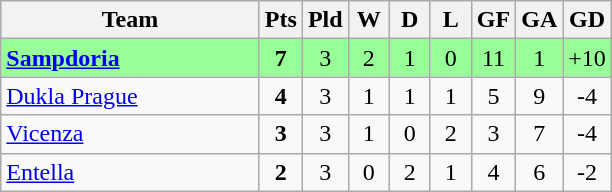<table class=wikitable style="text-align:center">
<tr>
<th width=165>Team</th>
<th width=20>Pts</th>
<th width=20>Pld</th>
<th width=20>W</th>
<th width=20>D</th>
<th width=20>L</th>
<th width=20>GF</th>
<th width=20>GA</th>
<th width=20>GD</th>
</tr>
<tr align=center style="background:#98FF98;">
<td style="text-align:left"> <strong><a href='#'>Sampdoria</a></strong></td>
<td><strong>7</strong></td>
<td>3</td>
<td>2</td>
<td>1</td>
<td>0</td>
<td>11</td>
<td>1</td>
<td>+10</td>
</tr>
<tr>
<td style="text-align:left"> <a href='#'>Dukla Prague</a></td>
<td><strong>4</strong></td>
<td>3</td>
<td>1</td>
<td>1</td>
<td>1</td>
<td>5</td>
<td>9</td>
<td>-4</td>
</tr>
<tr>
<td style="text-align:left"> <a href='#'>Vicenza</a></td>
<td><strong>3</strong></td>
<td>3</td>
<td>1</td>
<td>0</td>
<td>2</td>
<td>3</td>
<td>7</td>
<td>-4</td>
</tr>
<tr>
<td style="text-align:left"> <a href='#'>Entella</a></td>
<td><strong>2</strong></td>
<td>3</td>
<td>0</td>
<td>2</td>
<td>1</td>
<td>4</td>
<td>6</td>
<td>-2</td>
</tr>
</table>
